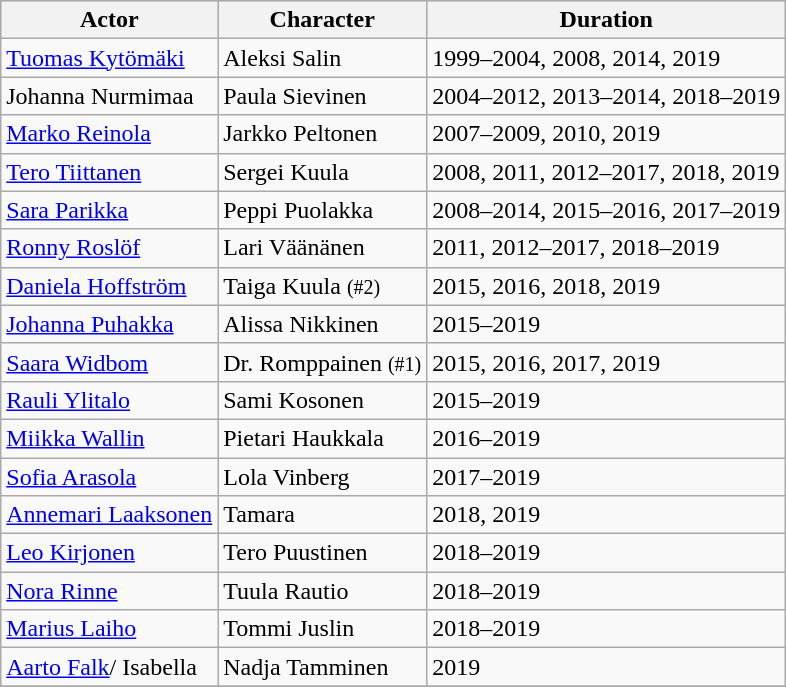<table class="wikitable" sortable>
<tr bgcolor="#CCCCCC">
<th>Actor</th>
<th>Character</th>
<th>Duration</th>
</tr>
<tr>
<td><a href='#'>Tuomas Kytömäki</a></td>
<td>Aleksi Salin</td>
<td>1999–2004, 2008, 2014, 2019</td>
</tr>
<tr>
<td>Johanna Nurmimaa</td>
<td>Paula Sievinen</td>
<td>2004–2012, 2013–2014, 2018–2019</td>
</tr>
<tr>
<td><a href='#'>Marko Reinola</a></td>
<td>Jarkko Peltonen</td>
<td>2007–2009, 2010, 2019</td>
</tr>
<tr>
<td><a href='#'>Tero Tiittanen</a></td>
<td>Sergei Kuula</td>
<td>2008, 2011, 2012–2017, 2018, 2019</td>
</tr>
<tr>
<td><a href='#'>Sara Parikka</a></td>
<td>Peppi Puolakka</td>
<td>2008–2014, 2015–2016, 2017–2019</td>
</tr>
<tr>
<td><a href='#'>Ronny Roslöf</a></td>
<td>Lari Väänänen</td>
<td>2011, 2012–2017, 2018–2019</td>
</tr>
<tr>
<td><a href='#'>Daniela Hoffström</a></td>
<td>Taiga Kuula <small>(#2)</small></td>
<td>2015, 2016, 2018, 2019</td>
</tr>
<tr>
<td><a href='#'>Johanna Puhakka</a></td>
<td>Alissa Nikkinen</td>
<td>2015–2019</td>
</tr>
<tr>
<td><a href='#'>Saara Widbom</a></td>
<td>Dr. Romppainen <small>(#1)</small></td>
<td>2015, 2016, 2017, 2019</td>
</tr>
<tr>
<td><a href='#'>Rauli Ylitalo</a></td>
<td>Sami Kosonen</td>
<td>2015–2019</td>
</tr>
<tr>
<td><a href='#'>Miikka Wallin</a></td>
<td>Pietari Haukkala</td>
<td>2016–2019</td>
</tr>
<tr>
<td><a href='#'>Sofia Arasola</a></td>
<td>Lola Vinberg</td>
<td>2017–2019</td>
</tr>
<tr>
<td><a href='#'>Annemari Laaksonen</a></td>
<td>Tamara</td>
<td>2018, 2019</td>
</tr>
<tr>
<td><a href='#'>Leo Kirjonen</a></td>
<td>Tero Puustinen</td>
<td>2018–2019</td>
</tr>
<tr>
<td><a href='#'>Nora Rinne</a></td>
<td>Tuula Rautio</td>
<td>2018–2019</td>
</tr>
<tr>
<td><a href='#'>Marius Laiho</a></td>
<td>Tommi Juslin</td>
<td>2018–2019</td>
</tr>
<tr>
<td><a href='#'>Aarto Falk</a>/ Isabella</td>
<td>Nadja Tamminen</td>
<td>2019</td>
</tr>
<tr>
</tr>
</table>
